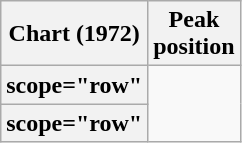<table class="wikitable sortable plainrowheaders" style="text-align:center;">
<tr>
<th scope="col">Chart (1972)</th>
<th scope="col">Peak<br>position</th>
</tr>
<tr>
<th>scope="row"</th>
</tr>
<tr>
<th>scope="row"</th>
</tr>
</table>
